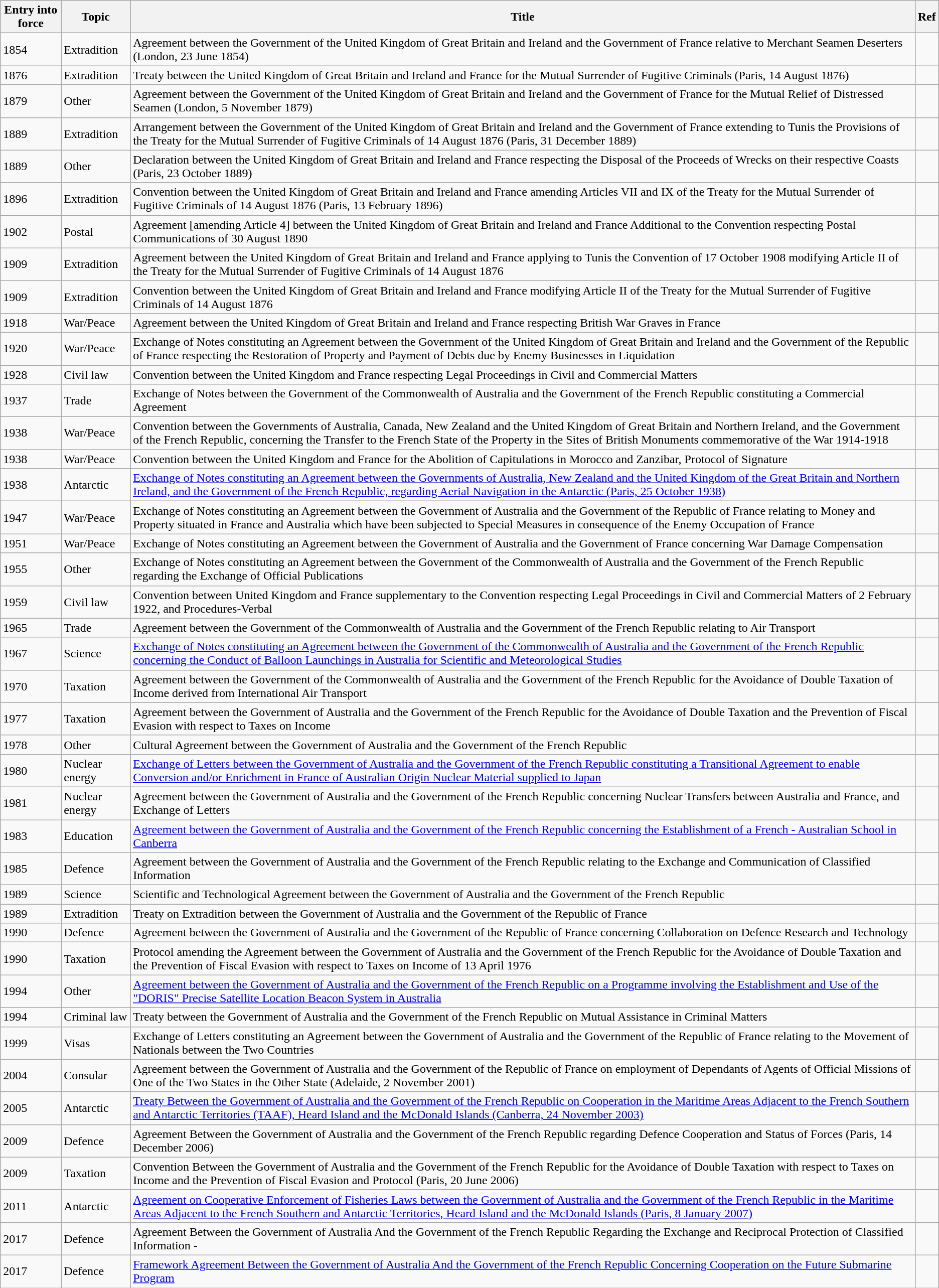<table class="wikitable sortable">
<tr>
<th>Entry into force</th>
<th>Topic</th>
<th>Title</th>
<th>Ref</th>
</tr>
<tr>
<td>1854</td>
<td>Extradition</td>
<td>Agreement between the Government of the United Kingdom of Great Britain and Ireland and the Government of France relative to Merchant Seamen Deserters (London, 23 June 1854)</td>
<td></td>
</tr>
<tr>
<td>1876</td>
<td>Extradition</td>
<td>Treaty between the United Kingdom of Great Britain and Ireland and France for the Mutual Surrender of Fugitive Criminals (Paris, 14 August 1876)</td>
<td></td>
</tr>
<tr>
<td>1879</td>
<td>Other</td>
<td>Agreement between the Government of the United Kingdom of Great Britain and Ireland and the Government of France for the Mutual Relief of Distressed Seamen (London, 5 November 1879)</td>
<td></td>
</tr>
<tr>
<td>1889</td>
<td>Extradition</td>
<td>Arrangement between the Government of the United Kingdom of Great Britain and Ireland and the Government of France extending to Tunis the Provisions of the Treaty for the Mutual Surrender of Fugitive Criminals of 14 August 1876 (Paris, 31 December 1889)</td>
<td></td>
</tr>
<tr>
<td>1889</td>
<td>Other</td>
<td>Declaration between the United Kingdom of Great Britain and Ireland and France respecting the Disposal of the Proceeds of Wrecks on their respective Coasts (Paris, 23 October 1889)</td>
<td></td>
</tr>
<tr>
<td>1896</td>
<td>Extradition</td>
<td>Convention between the United Kingdom of Great Britain and Ireland and France amending Articles VII and IX of the Treaty for the Mutual Surrender of Fugitive Criminals of 14 August 1876 (Paris, 13 February 1896)</td>
<td></td>
</tr>
<tr>
<td>1902</td>
<td>Postal</td>
<td>Agreement [amending Article 4] between the United Kingdom of Great Britain and Ireland and France Additional to the Convention respecting Postal Communications of 30 August 1890</td>
<td></td>
</tr>
<tr>
<td>1909</td>
<td>Extradition</td>
<td>Agreement between the United Kingdom of Great Britain and Ireland and France applying to Tunis the Convention of 17 October 1908 modifying Article II of the Treaty for the Mutual Surrender of Fugitive Criminals of 14 August 1876</td>
<td></td>
</tr>
<tr>
<td>1909</td>
<td>Extradition</td>
<td>Convention between the United Kingdom of Great Britain and Ireland and France modifying Article II of the Treaty for the Mutual Surrender of Fugitive Criminals of 14 August 1876</td>
<td></td>
</tr>
<tr>
<td>1918</td>
<td>War/Peace</td>
<td>Agreement between the United Kingdom of Great Britain and Ireland and France respecting British War Graves in France</td>
<td></td>
</tr>
<tr>
<td>1920</td>
<td>War/Peace</td>
<td>Exchange of Notes constituting an Agreement between the Government of the United Kingdom of Great Britain and Ireland and the Government of the Republic of France respecting the Restoration of Property and Payment of Debts due by Enemy Businesses in Liquidation</td>
<td></td>
</tr>
<tr>
<td>1928</td>
<td>Civil law</td>
<td>Convention between the United Kingdom and France respecting Legal Proceedings in Civil and Commercial Matters</td>
<td></td>
</tr>
<tr>
<td>1937</td>
<td>Trade</td>
<td>Exchange of Notes between the Government of the Commonwealth of Australia and the Government of the French Republic constituting a Commercial Agreement</td>
<td></td>
</tr>
<tr>
<td>1938</td>
<td>War/Peace</td>
<td>Convention between the Governments of Australia, Canada, New Zealand and the United Kingdom of Great Britain and Northern Ireland, and the Government of the French Republic, concerning the Transfer to the French State of the Property in the Sites of British Monuments commemorative of the War 1914-1918</td>
<td></td>
</tr>
<tr>
<td>1938</td>
<td>War/Peace</td>
<td>Convention between the United Kingdom and France for the Abolition of Capitulations in Morocco and Zanzibar, Protocol of Signature</td>
<td></td>
</tr>
<tr>
<td>1938</td>
<td>Antarctic</td>
<td><a href='#'>Exchange of Notes constituting an Agreement between the Governments of Australia, New Zealand and the United Kingdom of the Great Britain and Northern Ireland, and the Government of the French Republic, regarding Aerial Navigation in the Antarctic (Paris, 25 October 1938)</a></td>
<td></td>
</tr>
<tr>
<td>1947</td>
<td>War/Peace</td>
<td>Exchange of Notes constituting an Agreement between the Government of Australia and the Government of the Republic of France relating to Money and Property situated in France and Australia which have been subjected to Special Measures in consequence of the Enemy Occupation of France</td>
<td></td>
</tr>
<tr>
<td>1951</td>
<td>War/Peace</td>
<td>Exchange of Notes constituting an Agreement between the Government of Australia and the Government of France concerning War Damage Compensation</td>
<td></td>
</tr>
<tr>
<td>1955</td>
<td>Other</td>
<td>Exchange of Notes constituting an Agreement between the Government of the Commonwealth of Australia and the Government of the French Republic regarding the Exchange of Official Publications</td>
<td></td>
</tr>
<tr>
<td>1959</td>
<td>Civil law</td>
<td>Convention between United Kingdom and France supplementary to the Convention respecting Legal Proceedings in Civil and Commercial Matters of 2 February 1922, and Procedures-Verbal</td>
<td></td>
</tr>
<tr>
<td>1965</td>
<td>Trade</td>
<td>Agreement between the Government of the Commonwealth of Australia and the Government of the French Republic relating to Air Transport</td>
<td></td>
</tr>
<tr>
<td>1967</td>
<td>Science</td>
<td><a href='#'>Exchange of Notes constituting an Agreement between the Government of the Commonwealth of Australia and the Government of the French Republic concerning the Conduct of Balloon Launchings in Australia for Scientific and Meteorological Studies</a></td>
<td></td>
</tr>
<tr>
<td>1970</td>
<td>Taxation</td>
<td>Agreement between the Government of the Commonwealth of Australia and the Government of the French Republic for the Avoidance of Double Taxation of Income derived from International Air Transport</td>
<td></td>
</tr>
<tr>
<td>1977</td>
<td>Taxation</td>
<td>Agreement between the Government of Australia and the Government of the French Republic for the Avoidance of Double Taxation and the Prevention of Fiscal Evasion with respect to Taxes on Income</td>
<td></td>
</tr>
<tr>
<td>1978</td>
<td>Other</td>
<td>Cultural Agreement between the Government of Australia and the Government of the French Republic</td>
<td></td>
</tr>
<tr>
<td>1980</td>
<td>Nuclear energy</td>
<td><a href='#'>Exchange of Letters between the Government of Australia and the Government of the French Republic constituting a Transitional Agreement to enable Conversion and/or Enrichment in France of Australian Origin Nuclear Material supplied to Japan</a></td>
<td></td>
</tr>
<tr>
<td>1981</td>
<td>Nuclear energy</td>
<td>Agreement between the Government of Australia and the Government of the French Republic concerning Nuclear Transfers between Australia and France, and Exchange of Letters</td>
<td></td>
</tr>
<tr>
<td>1983</td>
<td>Education</td>
<td><a href='#'>Agreement between the Government of Australia and the Government of the French Republic concerning the Establishment of a French - Australian School in Canberra</a></td>
<td></td>
</tr>
<tr>
<td>1985</td>
<td>Defence</td>
<td>Agreement between the Government of Australia and the Government of the French Republic relating to the Exchange and Communication of Classified Information</td>
<td></td>
</tr>
<tr>
<td>1989</td>
<td>Science</td>
<td>Scientific and Technological Agreement between the Government of Australia and the Government of the French Republic</td>
<td></td>
</tr>
<tr>
<td>1989</td>
<td>Extradition</td>
<td>Treaty on Extradition between the Government of Australia and the Government of the Republic of France</td>
<td></td>
</tr>
<tr>
<td>1990</td>
<td>Defence</td>
<td>Agreement between the Government of Australia and the Government of the Republic of France concerning Collaboration on Defence Research and Technology</td>
<td></td>
</tr>
<tr>
<td>1990</td>
<td>Taxation</td>
<td>Protocol amending the Agreement between the Government of Australia and the Government of the French Republic for the Avoidance of Double Taxation and the Prevention of Fiscal Evasion with respect to Taxes on Income of 13 April 1976</td>
<td></td>
</tr>
<tr>
<td>1994</td>
<td>Other</td>
<td><a href='#'>Agreement between the Government of Australia and the Government of the French Republic on a Programme involving the Establishment and Use of the "DORIS" Precise Satellite Location Beacon System in Australia</a></td>
<td></td>
</tr>
<tr>
<td>1994</td>
<td>Criminal law</td>
<td>Treaty between the Government of Australia and the Government of the French Republic on Mutual Assistance in Criminal Matters</td>
<td></td>
</tr>
<tr>
<td>1999</td>
<td>Visas</td>
<td>Exchange of Letters constituting an Agreement between the Government of Australia and the Government of the Republic of France relating to the Movement of Nationals between the Two Countries</td>
<td></td>
</tr>
<tr>
<td>2004</td>
<td>Consular</td>
<td>Agreement between the Government of Australia and the Government of the Republic of France on employment of Dependants of Agents of Official Missions of One of the Two States in the Other State (Adelaide, 2 November 2001)</td>
<td></td>
</tr>
<tr>
<td>2005</td>
<td>Antarctic</td>
<td><a href='#'>Treaty Between the Government of Australia and the Government of the French Republic on Cooperation in the Maritime Areas Adjacent to the French Southern and Antarctic Territories (TAAF), Heard Island and the McDonald Islands (Canberra, 24 November 2003)</a></td>
<td></td>
</tr>
<tr>
<td>2009</td>
<td>Defence</td>
<td>Agreement Between the Government of Australia and the Government of the French Republic regarding Defence Cooperation and Status of Forces (Paris, 14 December 2006)</td>
<td></td>
</tr>
<tr>
<td>2009</td>
<td>Taxation</td>
<td>Convention Between the Government of Australia and the Government of the French Republic for the Avoidance of Double Taxation with respect to Taxes on Income and the Prevention of Fiscal Evasion and Protocol (Paris, 20 June 2006)</td>
<td></td>
</tr>
<tr>
<td>2011</td>
<td>Antarctic</td>
<td><a href='#'>Agreement on Cooperative Enforcement of Fisheries Laws between the Government of Australia and the Government of the French Republic in the Maritime Areas Adjacent to the French Southern and Antarctic Territories, Heard Island and the McDonald Islands (Paris, 8 January 2007)</a></td>
<td></td>
</tr>
<tr>
<td>2017</td>
<td>Defence</td>
<td>Agreement Between the Government of Australia And the Government of the French Republic Regarding the Exchange and Reciprocal Protection of Classified Information -</td>
<td></td>
</tr>
<tr>
<td>2017</td>
<td>Defence</td>
<td><a href='#'>Framework Agreement Between the Government of Australia And the Government of the French Republic Concerning Cooperation on the Future Submarine Program</a></td>
<td></td>
</tr>
</table>
